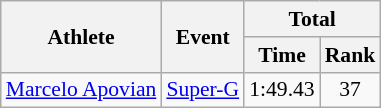<table class="wikitable" style="font-size:90%">
<tr>
<th rowspan="2">Athlete</th>
<th rowspan="2">Event</th>
<th colspan="2">Total</th>
</tr>
<tr>
<th>Time</th>
<th>Rank</th>
</tr>
<tr>
<td><a href='#'>Marcelo Apovian</a></td>
<td><a href='#'>Super-G</a></td>
<td align="center">1:49.43</td>
<td align="center">37</td>
</tr>
</table>
